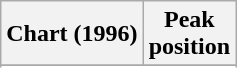<table class="wikitable sortable plainrowheaders" style="text-align:center">
<tr>
<th scope="col">Chart (1996)</th>
<th scope="col">Peak<br>position</th>
</tr>
<tr>
</tr>
<tr>
</tr>
</table>
